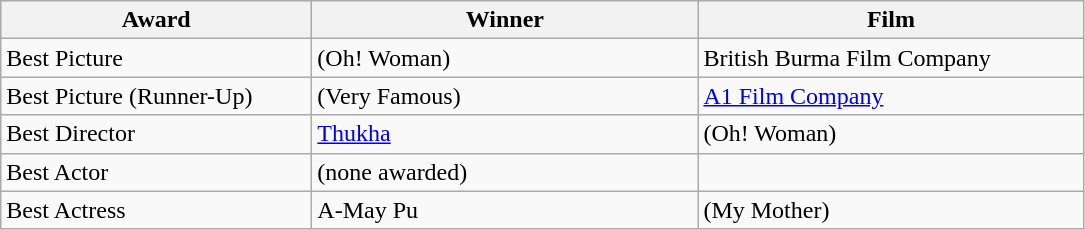<table class="wikitable">
<tr>
<th width="200"><strong>Award</strong></th>
<th width="250"><strong>Winner</strong></th>
<th width="250"><strong>Film</strong></th>
</tr>
<tr>
<td>Best Picture</td>
<td> (Oh! Woman)</td>
<td>British Burma Film Company</td>
</tr>
<tr>
<td>Best Picture (Runner-Up)</td>
<td> (Very Famous)</td>
<td><a href='#'>A1 Film Company</a></td>
</tr>
<tr>
<td>Best Director</td>
<td><a href='#'>Thukha</a></td>
<td> (Oh! Woman)</td>
</tr>
<tr>
<td>Best Actor</td>
<td>(none awarded)</td>
</tr>
<tr>
<td>Best Actress</td>
<td>A-May Pu</td>
<td> (My Mother)</td>
</tr>
</table>
